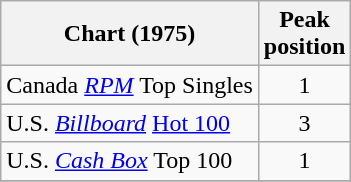<table class="wikitable sortable">
<tr>
<th>Chart (1975)</th>
<th>Peak<br>position</th>
</tr>
<tr>
<td>Canada <em><a href='#'>RPM</a></em> Top Singles</td>
<td style="text-align:center;">1</td>
</tr>
<tr>
<td>U.S. <em><a href='#'>Billboard</a></em> <a href='#'>Hot 100</a></td>
<td style="text-align:center;">3</td>
</tr>
<tr>
<td>U.S. <a href='#'><em>Cash Box</em></a> Top 100</td>
<td align="center">1</td>
</tr>
<tr>
</tr>
</table>
